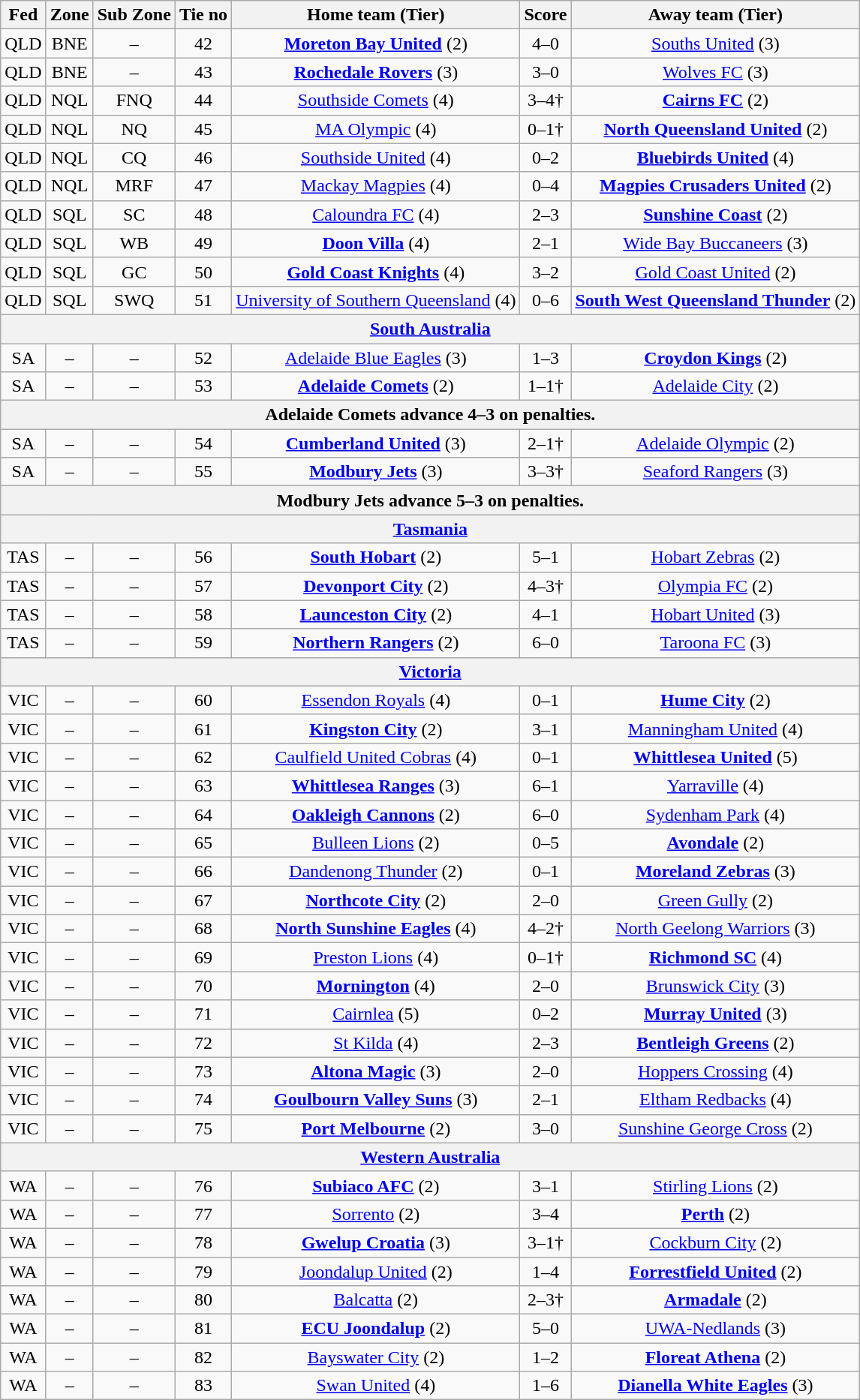<table class="wikitable" style="text-align:center">
<tr>
<th>Fed</th>
<th>Zone</th>
<th>Sub Zone</th>
<th>Tie no</th>
<th>Home team (Tier)</th>
<th>Score</th>
<th>Away team (Tier)</th>
</tr>
<tr>
<td>QLD</td>
<td>BNE</td>
<td>–</td>
<td>42</td>
<td><strong><a href='#'>Moreton Bay United</a></strong>  (2)</td>
<td>4–0</td>
<td><a href='#'>Souths United</a> (3)</td>
</tr>
<tr>
<td>QLD</td>
<td>BNE</td>
<td>–</td>
<td>43</td>
<td><strong><a href='#'>Rochedale Rovers</a></strong> (3)</td>
<td>3–0</td>
<td><a href='#'>Wolves FC</a> (3)</td>
</tr>
<tr>
<td>QLD</td>
<td>NQL</td>
<td>FNQ</td>
<td>44</td>
<td><a href='#'>Southside Comets</a> (4)</td>
<td>3–4†</td>
<td><strong><a href='#'>Cairns FC</a></strong> (2)</td>
</tr>
<tr>
<td>QLD</td>
<td>NQL</td>
<td>NQ</td>
<td>45</td>
<td><a href='#'>MA Olympic</a> (4)</td>
<td>0–1†</td>
<td><strong><a href='#'>North Queensland United</a></strong> (2)</td>
</tr>
<tr>
<td>QLD</td>
<td>NQL</td>
<td>CQ</td>
<td>46</td>
<td><a href='#'>Southside United</a>  (4)</td>
<td>0–2</td>
<td><strong><a href='#'>Bluebirds United</a></strong> (4)</td>
</tr>
<tr>
<td>QLD</td>
<td>NQL</td>
<td>MRF</td>
<td>47</td>
<td><a href='#'>Mackay Magpies</a> (4)</td>
<td>0–4</td>
<td><strong><a href='#'>Magpies Crusaders United</a></strong> (2)</td>
</tr>
<tr>
<td>QLD</td>
<td>SQL</td>
<td>SC</td>
<td>48</td>
<td><a href='#'>Caloundra FC</a> (4)</td>
<td>2–3</td>
<td><strong><a href='#'>Sunshine Coast</a></strong> (2)</td>
</tr>
<tr>
<td>QLD</td>
<td>SQL</td>
<td>WB</td>
<td>49</td>
<td><strong><a href='#'>Doon Villa</a></strong> (4)</td>
<td>2–1</td>
<td><a href='#'>Wide Bay Buccaneers</a> (3)</td>
</tr>
<tr>
<td>QLD</td>
<td>SQL</td>
<td>GC</td>
<td>50</td>
<td><strong><a href='#'>Gold Coast Knights</a></strong> (4)</td>
<td>3–2</td>
<td><a href='#'>Gold Coast United</a> (2)</td>
</tr>
<tr>
<td>QLD</td>
<td>SQL</td>
<td>SWQ</td>
<td>51</td>
<td><a href='#'>University of Southern Queensland</a> (4)</td>
<td>0–6</td>
<td><strong><a href='#'>South West Queensland Thunder</a></strong> (2)</td>
</tr>
<tr>
<th colspan=7><a href='#'>South Australia</a></th>
</tr>
<tr>
<td>SA</td>
<td>–</td>
<td>–</td>
<td>52</td>
<td><a href='#'>Adelaide Blue Eagles</a> (3)</td>
<td>1–3</td>
<td><strong><a href='#'>Croydon Kings</a></strong> (2)</td>
</tr>
<tr>
<td>SA</td>
<td>–</td>
<td>–</td>
<td>53</td>
<td><strong><a href='#'>Adelaide Comets</a></strong> (2)</td>
<td>1–1†</td>
<td><a href='#'>Adelaide City</a> (2)</td>
</tr>
<tr>
<th colspan=7>Adelaide Comets advance 4–3 on penalties.</th>
</tr>
<tr>
<td>SA</td>
<td>–</td>
<td>–</td>
<td>54</td>
<td><strong><a href='#'>Cumberland United</a></strong> (3)</td>
<td>2–1†</td>
<td><a href='#'>Adelaide Olympic</a> (2)</td>
</tr>
<tr>
<td>SA</td>
<td>–</td>
<td>–</td>
<td>55</td>
<td><strong><a href='#'>Modbury Jets</a></strong> (3)</td>
<td>3–3†</td>
<td><a href='#'>Seaford Rangers</a> (3)</td>
</tr>
<tr>
<th colspan=7>Modbury Jets advance 5–3 on penalties.</th>
</tr>
<tr>
<th colspan=7><a href='#'>Tasmania</a></th>
</tr>
<tr>
<td>TAS</td>
<td>–</td>
<td>–</td>
<td>56</td>
<td><strong><a href='#'>South Hobart</a></strong> (2)</td>
<td>5–1</td>
<td><a href='#'>Hobart Zebras</a> (2)</td>
</tr>
<tr>
<td>TAS</td>
<td>–</td>
<td>–</td>
<td>57</td>
<td><strong><a href='#'>Devonport City</a></strong> (2)</td>
<td>4–3†</td>
<td><a href='#'>Olympia FC</a> (2)</td>
</tr>
<tr>
<td>TAS</td>
<td>–</td>
<td>–</td>
<td>58</td>
<td><strong><a href='#'>Launceston City</a></strong> (2)</td>
<td>4–1</td>
<td><a href='#'>Hobart United</a> (3)</td>
</tr>
<tr>
<td>TAS</td>
<td>–</td>
<td>–</td>
<td>59</td>
<td><strong><a href='#'>Northern Rangers</a></strong> (2)</td>
<td>6–0</td>
<td><a href='#'>Taroona FC</a> (3)</td>
</tr>
<tr>
<th colspan=7><a href='#'>Victoria</a></th>
</tr>
<tr>
<td>VIC</td>
<td>–</td>
<td>–</td>
<td>60</td>
<td><a href='#'>Essendon Royals</a> (4)</td>
<td>0–1</td>
<td><strong><a href='#'>Hume City</a></strong> (2)</td>
</tr>
<tr>
<td>VIC</td>
<td>–</td>
<td>–</td>
<td>61</td>
<td><strong><a href='#'>Kingston City</a></strong> (2)</td>
<td>3–1</td>
<td><a href='#'>Manningham United</a> (4)</td>
</tr>
<tr>
<td>VIC</td>
<td>–</td>
<td>–</td>
<td>62</td>
<td><a href='#'>Caulfield United Cobras</a> (4)</td>
<td>0–1</td>
<td><strong><a href='#'>Whittlesea United</a></strong> (5)</td>
</tr>
<tr>
<td>VIC</td>
<td>–</td>
<td>–</td>
<td>63</td>
<td><strong><a href='#'>Whittlesea Ranges</a></strong> (3)</td>
<td>6–1</td>
<td><a href='#'>Yarraville</a> (4)</td>
</tr>
<tr>
<td>VIC</td>
<td>–</td>
<td>–</td>
<td>64</td>
<td><strong><a href='#'>Oakleigh Cannons</a></strong> (2)</td>
<td>6–0</td>
<td><a href='#'>Sydenham Park</a> (4)</td>
</tr>
<tr>
<td>VIC</td>
<td>–</td>
<td>–</td>
<td>65</td>
<td><a href='#'>Bulleen Lions</a> (2)</td>
<td>0–5</td>
<td><strong><a href='#'>Avondale</a></strong> (2)</td>
</tr>
<tr>
<td>VIC</td>
<td>–</td>
<td>–</td>
<td>66</td>
<td><a href='#'>Dandenong Thunder</a> (2)</td>
<td>0–1</td>
<td><strong><a href='#'>Moreland Zebras</a></strong> (3)</td>
</tr>
<tr>
<td>VIC</td>
<td>–</td>
<td>–</td>
<td>67</td>
<td><strong><a href='#'>Northcote City</a></strong> (2)</td>
<td>2–0</td>
<td><a href='#'>Green Gully</a> (2)</td>
</tr>
<tr>
<td>VIC</td>
<td>–</td>
<td>–</td>
<td>68</td>
<td><strong><a href='#'>North Sunshine Eagles</a></strong> (4)</td>
<td>4–2†</td>
<td><a href='#'>North Geelong Warriors</a> (3)</td>
</tr>
<tr>
<td>VIC</td>
<td>–</td>
<td>–</td>
<td>69</td>
<td><a href='#'>Preston Lions</a> (4)</td>
<td>0–1†</td>
<td><strong><a href='#'>Richmond SC</a></strong> (4)</td>
</tr>
<tr>
<td>VIC</td>
<td>–</td>
<td>–</td>
<td>70</td>
<td><strong><a href='#'>Mornington</a></strong> (4)</td>
<td>2–0</td>
<td><a href='#'>Brunswick City</a> (3)</td>
</tr>
<tr>
<td>VIC</td>
<td>–</td>
<td>–</td>
<td>71</td>
<td><a href='#'>Cairnlea</a> (5)</td>
<td>0–2</td>
<td><strong><a href='#'>Murray United</a></strong> (3)</td>
</tr>
<tr>
<td>VIC</td>
<td>–</td>
<td>–</td>
<td>72</td>
<td><a href='#'>St Kilda</a> (4)</td>
<td>2–3</td>
<td><strong><a href='#'>Bentleigh Greens</a></strong> (2)</td>
</tr>
<tr>
<td>VIC</td>
<td>–</td>
<td>–</td>
<td>73</td>
<td><strong><a href='#'>Altona Magic</a></strong> (3)</td>
<td>2–0</td>
<td><a href='#'>Hoppers Crossing</a> (4)</td>
</tr>
<tr>
<td>VIC</td>
<td>–</td>
<td>–</td>
<td>74</td>
<td><strong><a href='#'>Goulbourn Valley Suns</a></strong> (3)</td>
<td>2–1</td>
<td><a href='#'>Eltham Redbacks</a> (4)</td>
</tr>
<tr>
<td>VIC</td>
<td>–</td>
<td>–</td>
<td>75</td>
<td><strong><a href='#'>Port Melbourne</a></strong> (2)</td>
<td>3–0</td>
<td><a href='#'>Sunshine George Cross</a> (2)</td>
</tr>
<tr>
<th colspan=7><a href='#'>Western Australia</a></th>
</tr>
<tr>
<td>WA</td>
<td>–</td>
<td>–</td>
<td>76</td>
<td><strong><a href='#'>Subiaco AFC</a></strong> (2)</td>
<td>3–1</td>
<td><a href='#'>Stirling Lions</a> (2)</td>
</tr>
<tr>
<td>WA</td>
<td>–</td>
<td>–</td>
<td>77</td>
<td><a href='#'>Sorrento</a> (2)</td>
<td>3–4</td>
<td><strong><a href='#'>Perth</a></strong> (2)</td>
</tr>
<tr>
<td>WA</td>
<td>–</td>
<td>–</td>
<td>78</td>
<td><strong><a href='#'>Gwelup Croatia</a></strong> (3)</td>
<td>3–1†</td>
<td><a href='#'>Cockburn City</a> (2)</td>
</tr>
<tr>
<td>WA</td>
<td>–</td>
<td>–</td>
<td>79</td>
<td><a href='#'>Joondalup United</a> (2)</td>
<td>1–4</td>
<td><strong><a href='#'>Forrestfield United</a></strong> (2)</td>
</tr>
<tr>
<td>WA</td>
<td>–</td>
<td>–</td>
<td>80</td>
<td><a href='#'>Balcatta</a> (2)</td>
<td>2–3†</td>
<td><strong><a href='#'>Armadale</a></strong> (2)</td>
</tr>
<tr>
<td>WA</td>
<td>–</td>
<td>–</td>
<td>81</td>
<td><strong><a href='#'>ECU Joondalup</a></strong> (2)</td>
<td>5–0</td>
<td><a href='#'>UWA-Nedlands</a> (3)</td>
</tr>
<tr>
<td>WA</td>
<td>–</td>
<td>–</td>
<td>82</td>
<td><a href='#'>Bayswater City</a> (2)</td>
<td>1–2</td>
<td><strong><a href='#'>Floreat Athena</a></strong> (2)</td>
</tr>
<tr>
<td>WA</td>
<td>–</td>
<td>–</td>
<td>83</td>
<td><a href='#'>Swan United</a> (4)</td>
<td>1–6</td>
<td><strong><a href='#'>Dianella White Eagles</a></strong> (3)</td>
</tr>
</table>
